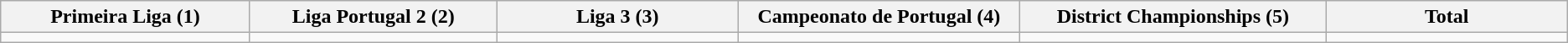<table class="wikitable">
<tr>
<th width="5%">Primeira Liga (1)</th>
<th width="5%">Liga Portugal 2 (2)</th>
<th width="5%">Liga 3 (3)</th>
<th width="5%">Campeonato de Portugal (4)</th>
<th width="5%">District Championships (5)</th>
<th width="5%">Total</th>
</tr>
<tr>
<td></td>
<td></td>
<td></td>
<td></td>
<td></td>
<td></td>
</tr>
</table>
